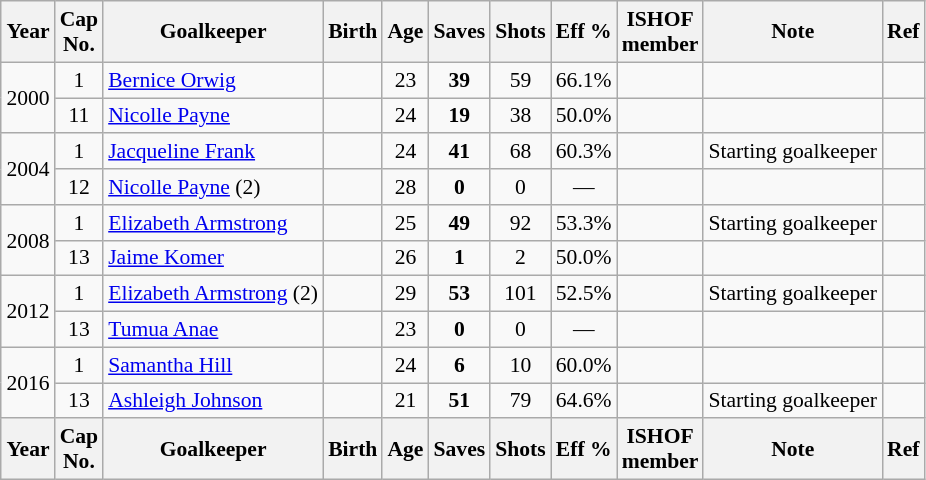<table class="wikitable sortable" style="text-align: center; font-size: 90%; margin-left: 1em;">
<tr>
<th>Year</th>
<th class="unsortable">Cap<br>No.</th>
<th>Goalkeeper</th>
<th>Birth</th>
<th>Age</th>
<th>Saves</th>
<th>Shots</th>
<th>Eff %</th>
<th>ISHOF<br>member</th>
<th>Note</th>
<th class="unsortable">Ref</th>
</tr>
<tr>
<td rowspan="2" style="text-align: left;">2000 </td>
<td>1</td>
<td style="text-align: left;" data-sort-value="Orwig, Bernice"><a href='#'>Bernice Orwig</a></td>
<td></td>
<td>23</td>
<td><strong>39</strong></td>
<td>59</td>
<td>66.1%</td>
<td></td>
<td style="text-align: left;"></td>
<td></td>
</tr>
<tr>
<td>11</td>
<td style="text-align: left;" data-sort-value="Payne, Nicolle"><a href='#'>Nicolle Payne</a></td>
<td></td>
<td>24</td>
<td><strong>19</strong></td>
<td>38</td>
<td>50.0%</td>
<td></td>
<td style="text-align: left;"></td>
<td></td>
</tr>
<tr>
<td rowspan="2" style="text-align: left;">2004 </td>
<td>1</td>
<td style="text-align: left;" data-sort-value="Frank, Jacqueline"><a href='#'>Jacqueline Frank</a></td>
<td></td>
<td>24</td>
<td><strong>41</strong></td>
<td>68</td>
<td>60.3%</td>
<td></td>
<td style="text-align: left;">Starting goalkeeper</td>
<td></td>
</tr>
<tr>
<td>12</td>
<td style="text-align: left;" data-sort-value="Payne, Nicolle"><a href='#'>Nicolle Payne</a> (2)</td>
<td></td>
<td>28</td>
<td><strong>0</strong></td>
<td>0</td>
<td>—</td>
<td></td>
<td style="text-align: left;"></td>
<td></td>
</tr>
<tr>
<td rowspan="2" style="text-align: left;">2008 </td>
<td>1</td>
<td style="text-align: left;" data-sort-value="Armstrong, Elizabeth"><a href='#'>Elizabeth Armstrong</a></td>
<td></td>
<td>25</td>
<td><strong>49</strong></td>
<td>92</td>
<td>53.3%</td>
<td></td>
<td style="text-align: left;">Starting goalkeeper</td>
<td></td>
</tr>
<tr>
<td>13</td>
<td style="text-align: left;" data-sort-value="Komer, Jaime"><a href='#'>Jaime Komer</a></td>
<td></td>
<td>26</td>
<td><strong>1</strong></td>
<td>2</td>
<td>50.0%</td>
<td></td>
<td style="text-align: left;"></td>
<td></td>
</tr>
<tr>
<td rowspan="2" style="text-align: left;">2012 </td>
<td>1</td>
<td style="text-align: left;" data-sort-value="Armstrong, Elizabeth"><a href='#'>Elizabeth Armstrong</a> (2)</td>
<td></td>
<td>29</td>
<td><strong>53</strong></td>
<td>101</td>
<td>52.5%</td>
<td></td>
<td style="text-align: left;">Starting goalkeeper</td>
<td></td>
</tr>
<tr>
<td>13</td>
<td style="text-align: left;" data-sort-value="Anae, Tumua"><a href='#'>Tumua Anae</a></td>
<td></td>
<td>23</td>
<td><strong>0</strong></td>
<td>0</td>
<td>—</td>
<td></td>
<td style="text-align: left;"></td>
<td></td>
</tr>
<tr>
<td rowspan="2" style="text-align: left;">2016 </td>
<td>1</td>
<td style="text-align: left;" data-sort-value="Hill, Samantha"><a href='#'>Samantha Hill</a></td>
<td></td>
<td>24</td>
<td><strong>6</strong></td>
<td>10</td>
<td>60.0%</td>
<td></td>
<td style="text-align: left;"></td>
<td></td>
</tr>
<tr>
<td>13</td>
<td style="text-align: left;" data-sort-value="Johnson, Ashleigh"><a href='#'>Ashleigh Johnson</a></td>
<td></td>
<td>21</td>
<td><strong>51</strong></td>
<td>79</td>
<td>64.6%</td>
<td></td>
<td style="text-align: left;">Starting goalkeeper</td>
<td></td>
</tr>
<tr>
<th>Year</th>
<th>Cap<br>No.</th>
<th>Goalkeeper</th>
<th>Birth</th>
<th>Age</th>
<th>Saves</th>
<th>Shots</th>
<th>Eff %</th>
<th>ISHOF<br>member</th>
<th>Note</th>
<th>Ref</th>
</tr>
</table>
